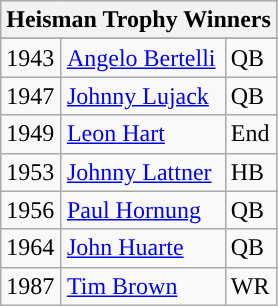<table class="wikitable">
<tr>
<th colspan=9>Heisman Trophy Winners</th>
</tr>
<tr>
</tr>
<tr>
<td>1943</td>
<td><a href='#'>Angelo Bertelli</a></td>
<td>QB</td>
</tr>
<tr>
<td>1947</td>
<td><a href='#'>Johnny Lujack</a></td>
<td>QB</td>
</tr>
<tr>
<td>1949</td>
<td><a href='#'>Leon Hart</a></td>
<td>End</td>
</tr>
<tr>
<td>1953</td>
<td><a href='#'>Johnny Lattner</a></td>
<td>HB</td>
</tr>
<tr>
<td>1956</td>
<td><a href='#'>Paul Hornung</a></td>
<td>QB</td>
</tr>
<tr>
<td>1964</td>
<td><a href='#'>John Huarte</a></td>
<td>QB</td>
</tr>
<tr>
<td>1987</td>
<td><a href='#'>Tim Brown</a></td>
<td>WR</td>
</tr>
</table>
